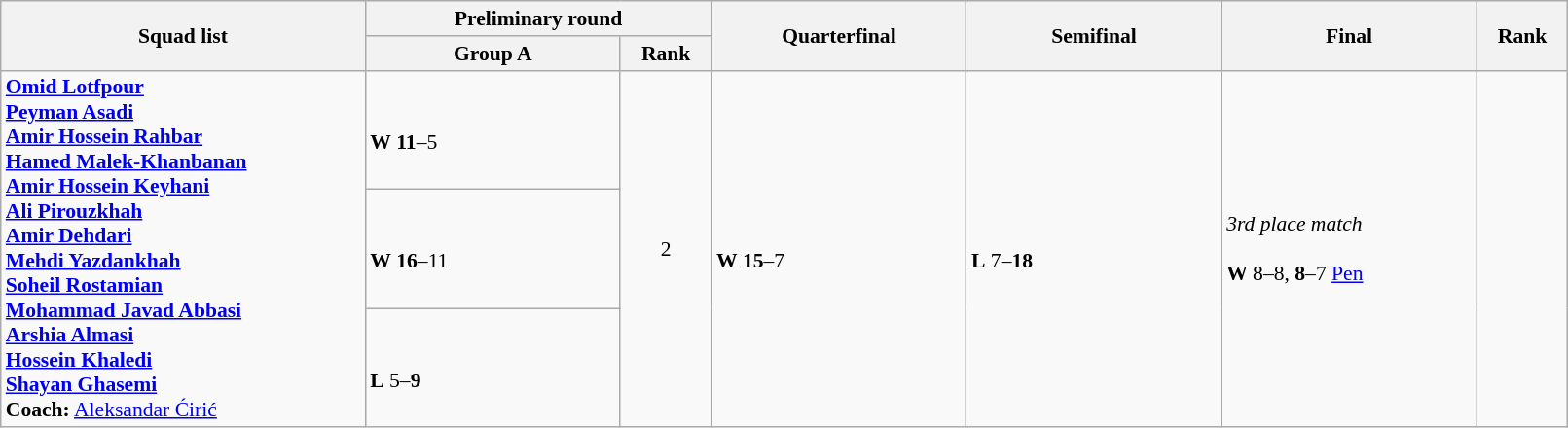<table class="wikitable" width="85%" style="text-align:left; font-size:90%">
<tr>
<th rowspan="2" width="20%">Squad list</th>
<th colspan="2">Preliminary round</th>
<th rowspan="2" width="14%">Quarterfinal</th>
<th rowspan="2" width="14%">Semifinal</th>
<th rowspan="2" width="14%">Final</th>
<th rowspan="2" width="5%">Rank</th>
</tr>
<tr>
<th width="14%">Group A</th>
<th width="5%">Rank</th>
</tr>
<tr>
<td rowspan="3"><strong><a href='#'>Omid Lotfpour</a><br><a href='#'>Peyman Asadi</a><br><a href='#'>Amir Hossein Rahbar</a><br><a href='#'>Hamed Malek-Khanbanan</a><br><a href='#'>Amir Hossein Keyhani</a><br><a href='#'>Ali Pirouzkhah</a><br><a href='#'>Amir Dehdari</a><br><a href='#'>Mehdi Yazdankhah</a><br><a href='#'>Soheil Rostamian</a><br><a href='#'>Mohammad Javad Abbasi</a><br><a href='#'>Arshia Almasi</a><br><a href='#'>Hossein Khaledi</a><br><a href='#'>Shayan Ghasemi</a><br> Coach:</strong>  <a href='#'>Aleksandar Ćirić</a></td>
<td><br><strong>W</strong> <strong>11</strong>–5</td>
<td rowspan="3" align=center>2 <strong></strong></td>
<td rowspan="3"><br><strong>W</strong> <strong>15</strong>–7</td>
<td rowspan="3"><br><strong>L</strong> 7–<strong>18</strong></td>
<td rowspan="3"><em>3rd place match</em><br><br><strong>W</strong> 8–8, <strong>8</strong>–7 <a href='#'>Pen</a></td>
<td rowspan="3" align="center"></td>
</tr>
<tr>
<td><br><strong>W</strong> <strong>16</strong>–11</td>
</tr>
<tr>
<td><br><strong>L</strong> 5–<strong>9</strong></td>
</tr>
</table>
